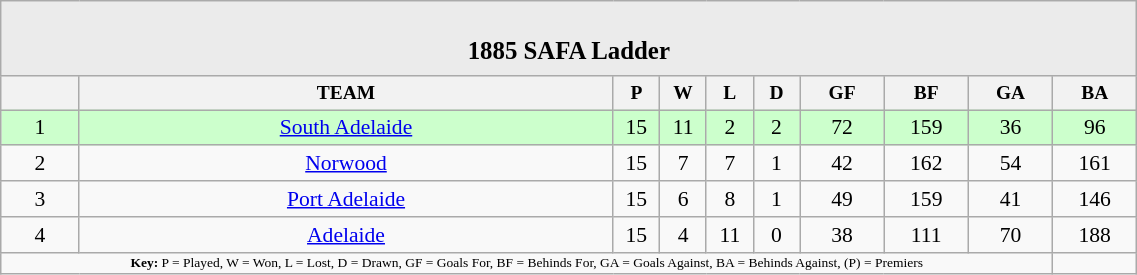<table class="wikitable" style="text-align: center; font-size: 90%; width: 60%">
<tr>
<td colspan="10" style="background: #EBEBEB;"><br><table border="0" width="100%" cellpadding="0" cellspacing="0">
<tr style="background: #EBEBEB;">
<td width="25%" style="border: 0;"></td>
<td style="border: 0; font-size: 115%;"><strong>1885 SAFA Ladder</strong></td>
<td width="25%" style="border: 0;"></td>
</tr>
</table>
</td>
</tr>
<tr style="text-align: center; font-size: 90%;">
<th></th>
<th>TEAM</th>
<th width="25">P</th>
<th width="25">W</th>
<th width="25">L</th>
<th width="25">D</th>
<th width="50">GF</th>
<th width="50">BF</th>
<th width="50">GA</th>
<th width="50">BA</th>
</tr>
<tr style="background: #CCFFCC;">
<td>1</td>
<td><a href='#'>South Adelaide</a></td>
<td>15</td>
<td>11</td>
<td>2</td>
<td>2</td>
<td>72</td>
<td>159</td>
<td>36</td>
<td>96</td>
</tr>
<tr>
<td>2</td>
<td><a href='#'>Norwood</a></td>
<td>15</td>
<td>7</td>
<td>7</td>
<td>1</td>
<td>42</td>
<td>162</td>
<td>54</td>
<td>161</td>
</tr>
<tr>
<td>3</td>
<td><a href='#'>Port Adelaide</a></td>
<td>15</td>
<td>6</td>
<td>8</td>
<td>1</td>
<td>49</td>
<td>159</td>
<td>41</td>
<td>146</td>
</tr>
<tr>
<td>4</td>
<td><a href='#'>Adelaide</a></td>
<td>15</td>
<td>4</td>
<td>11</td>
<td>0</td>
<td>38</td>
<td>111</td>
<td>70</td>
<td>188</td>
</tr>
<tr style="font-size: xx-small;">
<td colspan="9"><strong>Key:</strong> P = Played, W = Won, L = Lost, D = Drawn, GF = Goals For, BF = Behinds For, GA = Goals Against, BA = Behinds Against, (P) = Premiers</td>
<td></td>
</tr>
</table>
